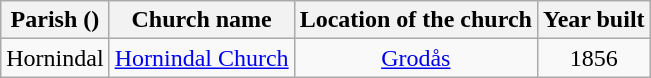<table class="wikitable" style="text-align:center">
<tr>
<th>Parish ()</th>
<th>Church name</th>
<th>Location of the church</th>
<th>Year built</th>
</tr>
<tr>
<td>Hornindal</td>
<td><a href='#'>Hornindal Church</a></td>
<td><a href='#'>Grodås</a></td>
<td>1856</td>
</tr>
</table>
